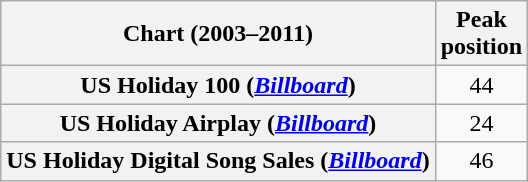<table class="wikitable sortable plainrowheaders" style="text-align:center">
<tr>
<th scope="col">Chart (2003–2011)</th>
<th scope="col">Peak<br> position</th>
</tr>
<tr>
<th scope="row">US Holiday 100 (<a href='#'><em>Billboard</em></a>)</th>
<td style="text-align:center">44</td>
</tr>
<tr>
<th scope="row">US Holiday Airplay (<a href='#'><em>Billboard</em></a>)</th>
<td style="text-align:center">24</td>
</tr>
<tr>
<th scope="row">US Holiday Digital Song Sales (<a href='#'><em>Billboard</em></a>)</th>
<td style="text-align:center">46</td>
</tr>
</table>
